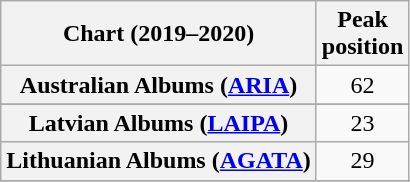<table class="wikitable sortable plainrowheaders" style="text-align:center">
<tr>
<th scope="col">Chart (2019–2020)</th>
<th scope="col">Peak<br>position</th>
</tr>
<tr>
<th scope="row">Australian Albums (<a href='#'>ARIA</a>)</th>
<td>62</td>
</tr>
<tr>
</tr>
<tr>
</tr>
<tr>
</tr>
<tr>
<th scope="row">Latvian Albums (<a href='#'>LAIPA</a>)</th>
<td>23</td>
</tr>
<tr>
<th scope="row">Lithuanian Albums (<a href='#'>AGATA</a>)</th>
<td>29</td>
</tr>
<tr>
</tr>
<tr>
</tr>
<tr>
</tr>
<tr>
</tr>
<tr>
</tr>
</table>
